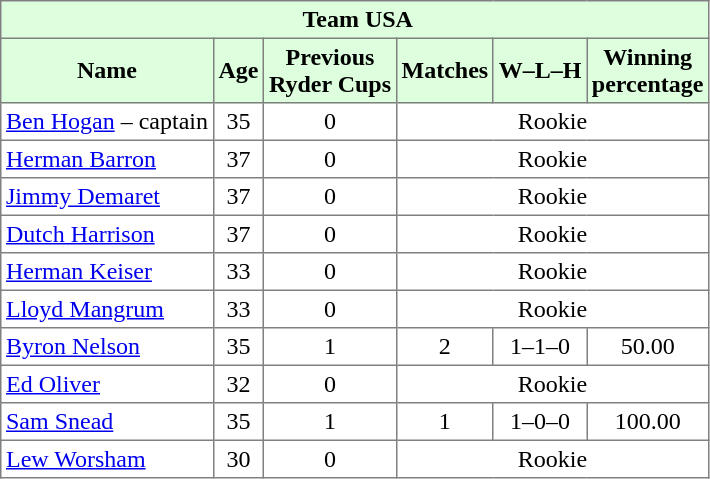<table border="1" cellpadding="3" style="border-collapse: collapse;text-align:center">
<tr style="background:#dfd;">
<td colspan="6"> <strong>Team USA</strong></td>
</tr>
<tr style="background:#dfd;">
<th>Name</th>
<th>Age</th>
<th>Previous<br>Ryder Cups</th>
<th>Matches</th>
<th>W–L–H</th>
<th>Winning<br>percentage</th>
</tr>
<tr>
<td align=left><a href='#'>Ben Hogan</a> – captain</td>
<td>35</td>
<td>0</td>
<td colspan="3">Rookie</td>
</tr>
<tr>
<td align=left><a href='#'>Herman Barron</a></td>
<td>37</td>
<td>0</td>
<td colspan="3">Rookie</td>
</tr>
<tr>
<td align=left><a href='#'>Jimmy Demaret</a></td>
<td>37</td>
<td>0</td>
<td colspan="3">Rookie</td>
</tr>
<tr>
<td align=left><a href='#'>Dutch Harrison</a></td>
<td>37</td>
<td>0</td>
<td colspan="3">Rookie</td>
</tr>
<tr>
<td align=left><a href='#'>Herman Keiser</a></td>
<td>33</td>
<td>0</td>
<td colspan="3">Rookie</td>
</tr>
<tr>
<td align=left><a href='#'>Lloyd Mangrum</a></td>
<td>33</td>
<td>0</td>
<td colspan="3">Rookie</td>
</tr>
<tr>
<td align=left><a href='#'>Byron Nelson</a></td>
<td>35</td>
<td>1</td>
<td>2</td>
<td>1–1–0</td>
<td>50.00</td>
</tr>
<tr>
<td align=left><a href='#'>Ed Oliver</a></td>
<td>32</td>
<td>0</td>
<td colspan="3">Rookie</td>
</tr>
<tr>
<td align=left><a href='#'>Sam Snead</a></td>
<td>35</td>
<td>1</td>
<td>1</td>
<td>1–0–0</td>
<td>100.00</td>
</tr>
<tr>
<td align=left><a href='#'>Lew Worsham</a></td>
<td>30</td>
<td>0</td>
<td colspan="3">Rookie</td>
</tr>
</table>
